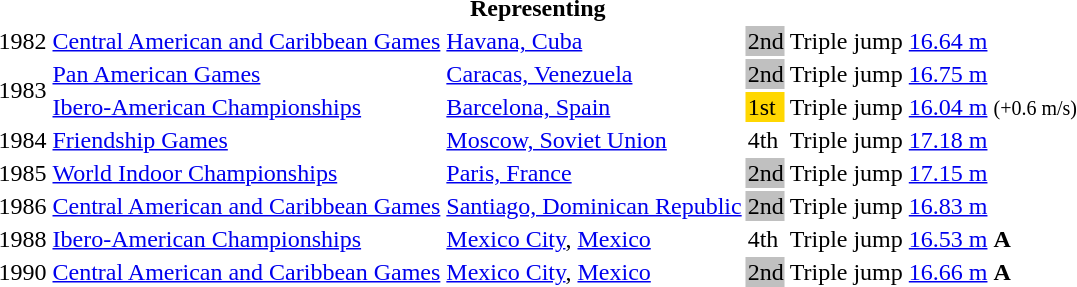<table>
<tr>
<th colspan="6">Representing </th>
</tr>
<tr>
<td>1982</td>
<td><a href='#'>Central American and Caribbean Games</a></td>
<td><a href='#'>Havana, Cuba</a></td>
<td bgcolor="silver">2nd</td>
<td>Triple jump</td>
<td><a href='#'>16.64 m</a></td>
</tr>
<tr>
<td rowspan=2>1983</td>
<td><a href='#'>Pan American Games</a></td>
<td><a href='#'>Caracas, Venezuela</a></td>
<td bgcolor="silver">2nd</td>
<td>Triple jump</td>
<td><a href='#'>16.75 m</a></td>
</tr>
<tr>
<td><a href='#'>Ibero-American Championships</a></td>
<td><a href='#'>Barcelona, Spain</a></td>
<td bgcolor=gold>1st</td>
<td>Triple jump</td>
<td><a href='#'>16.04 m</a> <small>(+0.6 m/s)</small></td>
</tr>
<tr>
<td>1984</td>
<td><a href='#'>Friendship Games</a></td>
<td><a href='#'>Moscow, Soviet Union</a></td>
<td>4th</td>
<td>Triple jump</td>
<td><a href='#'>17.18 m</a></td>
</tr>
<tr>
<td>1985</td>
<td><a href='#'>World Indoor Championships</a></td>
<td><a href='#'>Paris, France</a></td>
<td bgcolor="silver">2nd</td>
<td>Triple jump</td>
<td><a href='#'>17.15 m</a></td>
</tr>
<tr>
<td>1986</td>
<td><a href='#'>Central American and Caribbean Games</a></td>
<td><a href='#'>Santiago, Dominican Republic</a></td>
<td bgcolor="silver">2nd</td>
<td>Triple jump</td>
<td><a href='#'>16.83 m</a></td>
</tr>
<tr>
<td>1988</td>
<td><a href='#'>Ibero-American Championships</a></td>
<td><a href='#'>Mexico City</a>, <a href='#'>Mexico</a></td>
<td>4th</td>
<td>Triple jump</td>
<td><a href='#'>16.53 m</a> <strong>A</strong></td>
</tr>
<tr>
<td>1990</td>
<td><a href='#'>Central American and Caribbean Games</a></td>
<td><a href='#'>Mexico City</a>, <a href='#'>Mexico</a></td>
<td bgcolor="silver">2nd</td>
<td>Triple jump</td>
<td><a href='#'>16.66 m</a> <strong>A</strong></td>
</tr>
</table>
